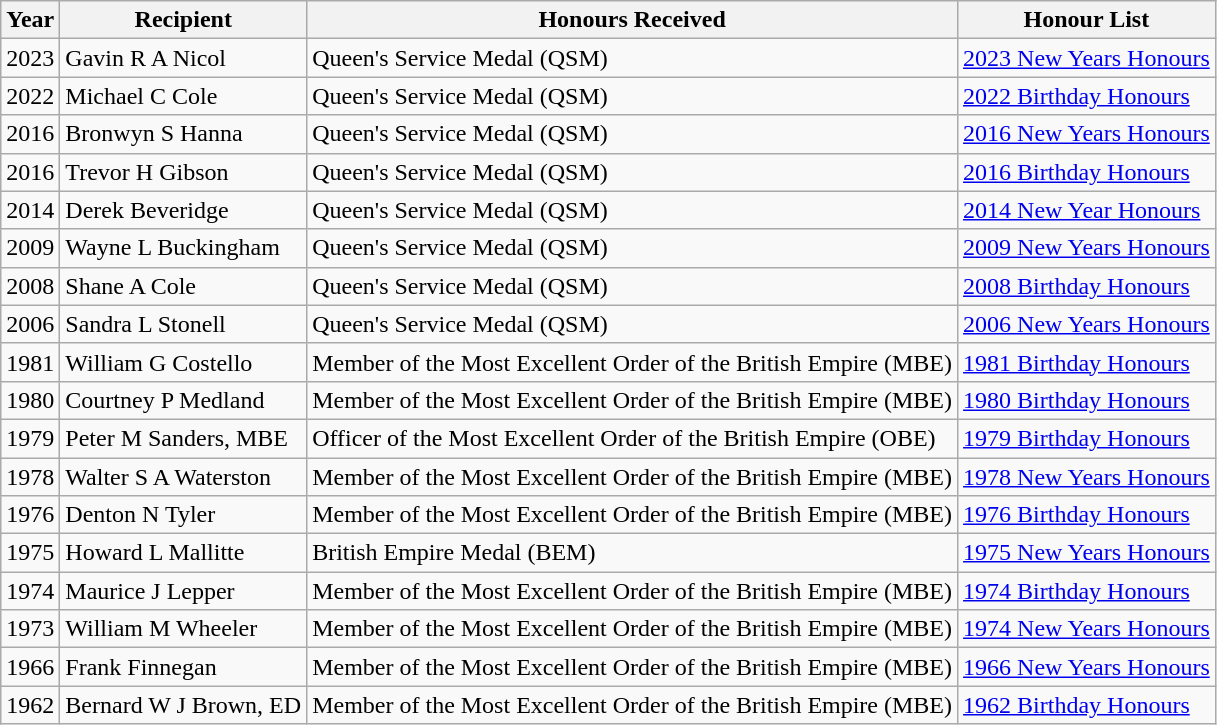<table class="wikitable sortable mw-collapsible">
<tr>
<th>Year</th>
<th>Recipient</th>
<th>Honours Received</th>
<th>Honour List</th>
</tr>
<tr>
<td>2023</td>
<td>Gavin R A Nicol</td>
<td>Queen's Service Medal (QSM)</td>
<td><a href='#'>2023 New Years Honours</a></td>
</tr>
<tr>
<td>2022</td>
<td>Michael C Cole</td>
<td>Queen's Service Medal (QSM)</td>
<td><a href='#'>2022 Birthday Honours</a></td>
</tr>
<tr>
<td>2016</td>
<td>Bronwyn S Hanna</td>
<td>Queen's Service Medal (QSM)</td>
<td><a href='#'>2016 New Years Honours</a></td>
</tr>
<tr>
<td>2016</td>
<td>Trevor H Gibson</td>
<td>Queen's Service Medal (QSM)</td>
<td><a href='#'>2016 Birthday Honours</a></td>
</tr>
<tr>
<td>2014</td>
<td>Derek Beveridge</td>
<td>Queen's Service Medal (QSM)</td>
<td><a href='#'>2014 New Year Honours</a></td>
</tr>
<tr>
<td>2009</td>
<td>Wayne L Buckingham</td>
<td>Queen's Service Medal (QSM)</td>
<td><a href='#'>2009 New Years Honours</a></td>
</tr>
<tr>
<td>2008</td>
<td>Shane A Cole</td>
<td>Queen's Service Medal (QSM)</td>
<td><a href='#'>2008 Birthday Honours</a></td>
</tr>
<tr>
<td>2006</td>
<td>Sandra L Stonell</td>
<td>Queen's Service Medal (QSM)</td>
<td><a href='#'>2006 New Years Honours</a></td>
</tr>
<tr>
<td>1981</td>
<td>William G Costello</td>
<td>Member of the Most Excellent Order of the British Empire (MBE)</td>
<td><a href='#'>1981 Birthday Honours</a></td>
</tr>
<tr>
<td>1980</td>
<td>Courtney P Medland</td>
<td>Member of the Most Excellent Order of the British Empire (MBE)</td>
<td><a href='#'>1980 Birthday Honours</a></td>
</tr>
<tr>
<td>1979</td>
<td>Peter M Sanders, MBE</td>
<td>Officer of the Most Excellent Order of the British Empire (OBE)</td>
<td><a href='#'>1979 Birthday Honours</a></td>
</tr>
<tr>
<td>1978</td>
<td>Walter S A Waterston</td>
<td>Member of the Most Excellent Order of the British Empire (MBE)</td>
<td><a href='#'>1978 New Years Honours</a></td>
</tr>
<tr>
<td>1976</td>
<td>Denton N Tyler</td>
<td>Member of the Most Excellent Order of the British Empire (MBE)</td>
<td><a href='#'>1976 Birthday Honours</a></td>
</tr>
<tr>
<td>1975</td>
<td>Howard L Mallitte</td>
<td>British Empire Medal (BEM)</td>
<td><a href='#'>1975 New Years Honours</a></td>
</tr>
<tr>
<td>1974</td>
<td>Maurice J Lepper</td>
<td>Member of the Most Excellent Order of the British Empire (MBE)</td>
<td><a href='#'>1974 Birthday Honours</a></td>
</tr>
<tr>
<td>1973</td>
<td>William M Wheeler</td>
<td>Member of the Most Excellent Order of the British Empire (MBE)</td>
<td><a href='#'>1974 New Years Honours</a></td>
</tr>
<tr>
<td>1966</td>
<td>Frank Finnegan</td>
<td>Member of the Most Excellent Order of the British Empire (MBE)</td>
<td><a href='#'>1966 New Years Honours</a></td>
</tr>
<tr>
<td>1962</td>
<td>Bernard W J Brown, ED</td>
<td>Member of the Most Excellent Order of the British Empire (MBE)</td>
<td><a href='#'>1962 Birthday Honours</a></td>
</tr>
</table>
